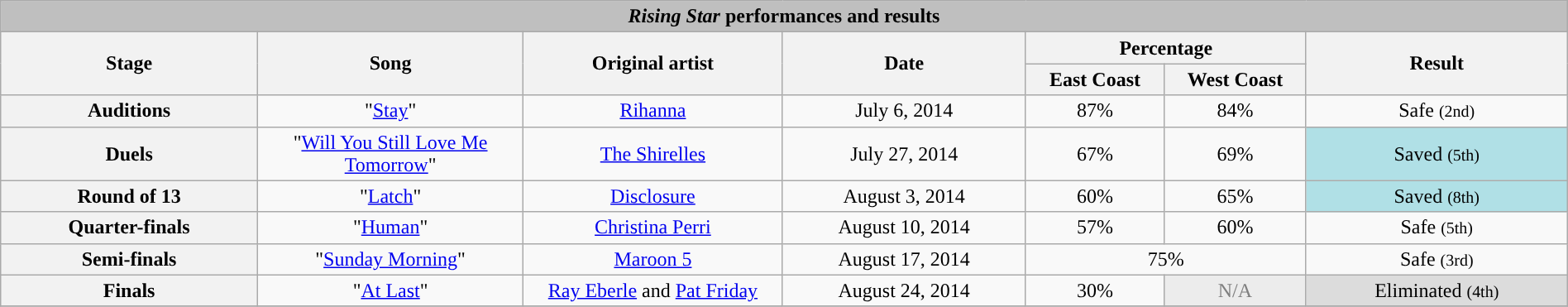<table class="wikitable collapsible collapsed" style="width:100%; margin:1em auto 1em auto; text-align:center;">
<tr>
<th colspan="7" style="background:#BFBFBF;"><em>Rising Star</em> performances and results</th>
</tr>
<tr>
<th scope="col" rowspan="2" style="width:05%;">Stage</th>
<th scope="col" rowspan="2" style="width:05%;">Song</th>
<th scope="col" rowspan="2" style="width:05%;">Original artist</th>
<th scope="col" rowspan="2" style="width:05%;">Date</th>
<th scope="col" colspan="2" style="width:05%;">Percentage</th>
<th scope="col" rowspan="2" style="width:05%;">Result</th>
</tr>
<tr>
<th>East Coast</th>
<th>West Coast</th>
</tr>
<tr>
<th scope="row">Auditions</th>
<td>"<a href='#'>Stay</a>"</td>
<td><a href='#'>Rihanna</a></td>
<td>July 6, 2014</td>
<td>87%</td>
<td>84%</td>
<td>Safe <small>(2nd)</small></td>
</tr>
<tr>
<th scope="row">Duels</th>
<td>"<a href='#'>Will You Still Love Me Tomorrow</a>"</td>
<td><a href='#'>The Shirelles</a></td>
<td>July 27, 2014</td>
<td>67%</td>
<td>69%</td>
<td style="background:#b0e0e6">Saved <small>(5th)</small></td>
</tr>
<tr>
<th scope="row">Round of 13</th>
<td>"<a href='#'>Latch</a>"</td>
<td><a href='#'>Disclosure</a></td>
<td>August 3, 2014</td>
<td>60%</td>
<td>65%</td>
<td style="background:#b0e0e6">Saved <small>(8th)</small></td>
</tr>
<tr>
<th scope="row">Quarter-finals</th>
<td>"<a href='#'>Human</a>"</td>
<td><a href='#'>Christina Perri</a></td>
<td>August 10, 2014</td>
<td>57%</td>
<td>60%</td>
<td>Safe <small>(5th)</small></td>
</tr>
<tr>
<th scope="row">Semi-finals</th>
<td>"<a href='#'>Sunday Morning</a>"</td>
<td><a href='#'>Maroon 5</a></td>
<td>August 17, 2014</td>
<td colspan="2">75%</td>
<td>Safe <small>(3rd)</small></td>
</tr>
<tr>
<th scope="row">Finals</th>
<td>"<a href='#'>At Last</a>"</td>
<td><a href='#'>Ray Eberle</a> and <a href='#'>Pat Friday</a></td>
<td>August 24, 2014</td>
<td>30%</td>
<td style="background: #ececec; color: grey; vertical-align: middle; text-align: center; " class="table-na">N/A</td>
<td style="background:#DCDCDC">Eliminated <small>(4th)</small></td>
</tr>
<tr>
</tr>
</table>
